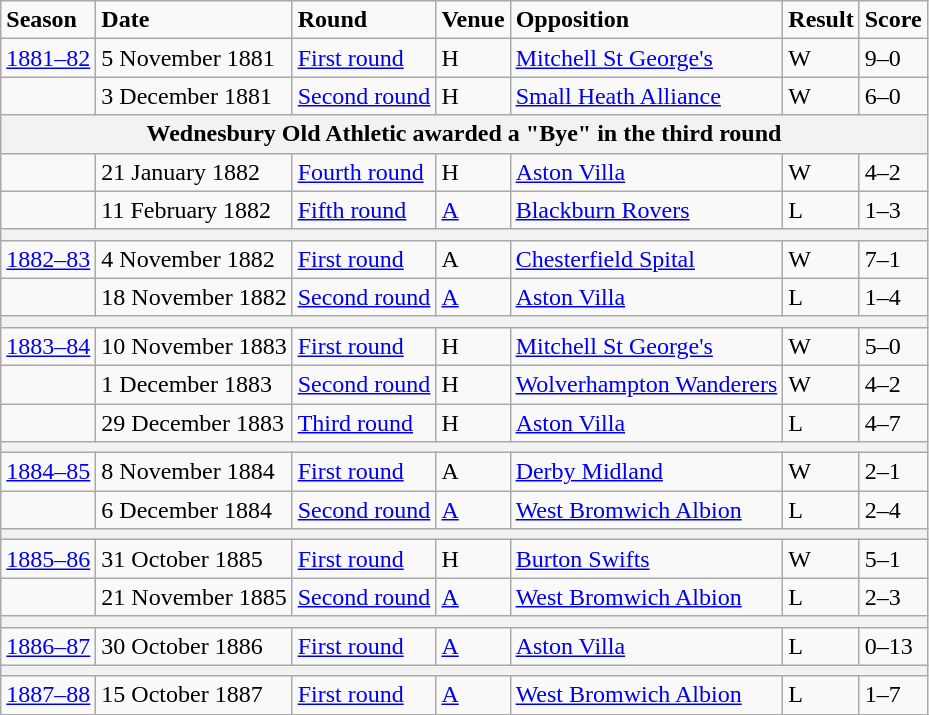<table class="wikitable">
<tr>
<td><strong>Season</strong></td>
<td><strong>Date</strong></td>
<td><strong>Round</strong></td>
<td><strong>Venue</strong></td>
<td><strong>Opposition</strong></td>
<td><strong>Result</strong></td>
<td><strong>Score</strong></td>
</tr>
<tr>
<td><a href='#'>1881–82</a></td>
<td>5 November 1881</td>
<td><a href='#'>First round</a></td>
<td>H</td>
<td><a href='#'>Mitchell St George's</a></td>
<td>W</td>
<td>9–0</td>
</tr>
<tr>
<td></td>
<td>3 December 1881</td>
<td><a href='#'>Second round</a></td>
<td>H</td>
<td><a href='#'>Small Heath Alliance</a></td>
<td>W</td>
<td>6–0</td>
</tr>
<tr>
<th colspan="7">Wednesbury Old Athletic awarded a "Bye" in the third round</th>
</tr>
<tr>
<td></td>
<td>21 January 1882</td>
<td><a href='#'>Fourth round</a></td>
<td>H</td>
<td><a href='#'>Aston Villa</a></td>
<td>W</td>
<td>4–2</td>
</tr>
<tr>
<td></td>
<td>11 February 1882</td>
<td><a href='#'>Fifth round</a></td>
<td><a href='#'>A</a></td>
<td><a href='#'>Blackburn Rovers</a></td>
<td>L</td>
<td>1–3</td>
</tr>
<tr>
<th colspan="7"></th>
</tr>
<tr>
<td><a href='#'>1882–83</a></td>
<td>4 November 1882</td>
<td><a href='#'>First round</a></td>
<td>A</td>
<td><a href='#'>Chesterfield Spital</a></td>
<td>W</td>
<td>7–1</td>
</tr>
<tr>
<td></td>
<td>18 November 1882</td>
<td><a href='#'>Second round</a></td>
<td><a href='#'>A</a></td>
<td><a href='#'>Aston Villa</a></td>
<td>L</td>
<td>1–4</td>
</tr>
<tr>
<th colspan="7"></th>
</tr>
<tr>
<td><a href='#'>1883–84</a></td>
<td>10 November 1883</td>
<td><a href='#'>First round</a></td>
<td>H</td>
<td><a href='#'>Mitchell St George's</a></td>
<td>W</td>
<td>5–0</td>
</tr>
<tr>
<td></td>
<td>1 December 1883</td>
<td><a href='#'>Second round</a></td>
<td>H</td>
<td><a href='#'>Wolverhampton Wanderers</a></td>
<td>W</td>
<td>4–2</td>
</tr>
<tr>
<td></td>
<td>29 December 1883</td>
<td><a href='#'>Third round</a></td>
<td>H</td>
<td><a href='#'>Aston Villa</a></td>
<td>L</td>
<td>4–7</td>
</tr>
<tr>
<th colspan="7"></th>
</tr>
<tr>
<td><a href='#'>1884–85</a></td>
<td>8 November 1884</td>
<td><a href='#'>First round</a></td>
<td>A</td>
<td><a href='#'>Derby Midland</a></td>
<td>W</td>
<td>2–1</td>
</tr>
<tr>
<td></td>
<td>6 December 1884</td>
<td><a href='#'>Second round</a></td>
<td><a href='#'>A</a></td>
<td><a href='#'>West Bromwich Albion</a></td>
<td>L</td>
<td>2–4</td>
</tr>
<tr>
<th colspan="7"></th>
</tr>
<tr>
<td><a href='#'>1885–86</a></td>
<td>31 October 1885</td>
<td><a href='#'>First round</a></td>
<td>H</td>
<td><a href='#'>Burton Swifts</a></td>
<td>W</td>
<td>5–1</td>
</tr>
<tr>
<td></td>
<td>21 November 1885</td>
<td><a href='#'>Second round</a></td>
<td><a href='#'>A</a></td>
<td><a href='#'>West Bromwich Albion</a></td>
<td>L</td>
<td>2–3</td>
</tr>
<tr>
<th colspan="7"></th>
</tr>
<tr>
<td><a href='#'>1886–87</a></td>
<td>30 October 1886</td>
<td><a href='#'>First round</a></td>
<td><a href='#'>A</a></td>
<td><a href='#'>Aston Villa</a></td>
<td>L</td>
<td>0–13</td>
</tr>
<tr>
<th colspan="7"></th>
</tr>
<tr>
<td><a href='#'>1887–88</a></td>
<td>15 October 1887</td>
<td><a href='#'>First round</a></td>
<td><a href='#'>A</a></td>
<td><a href='#'>West Bromwich Albion</a></td>
<td>L</td>
<td>1–7</td>
</tr>
<tr>
</tr>
</table>
